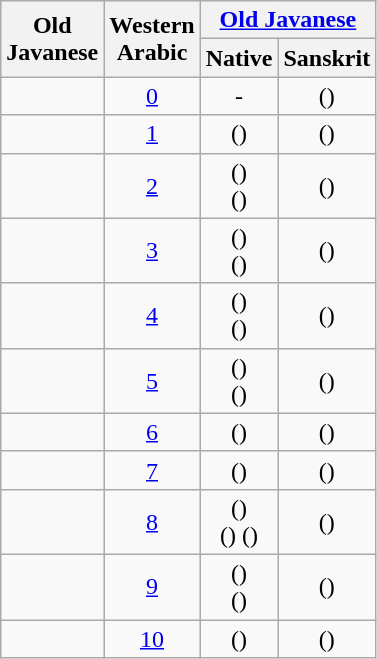<table class="wikitable" style="text-align:center;">
<tr>
<th rowspan="2">Old<br>Javanese</th>
<th rowspan="2">Western<br>Arabic</th>
<th colspan="2"><a href='#'>Old Javanese</a></th>
</tr>
<tr>
<th>Native</th>
<th>Sanskrit</th>
</tr>
<tr>
<td></td>
<td><a href='#'>0</a></td>
<td>-</td>
<td> ()</td>
</tr>
<tr>
<td></td>
<td><a href='#'>1</a></td>
<td> ()</td>
<td> ()</td>
</tr>
<tr>
<td></td>
<td><a href='#'>2</a></td>
<td> ()<br> ()</td>
<td> ()</td>
</tr>
<tr>
<td></td>
<td><a href='#'>3</a></td>
<td> ()<br> ()</td>
<td> ()</td>
</tr>
<tr>
<td></td>
<td><a href='#'>4</a></td>
<td> ()<br> ()</td>
<td> ()</td>
</tr>
<tr>
<td></td>
<td><a href='#'>5</a></td>
<td> ()<br> ()</td>
<td> ()</td>
</tr>
<tr>
<td></td>
<td><a href='#'>6</a></td>
<td> ()</td>
<td> ()</td>
</tr>
<tr>
<td></td>
<td><a href='#'>7</a></td>
<td> ()</td>
<td> ()</td>
</tr>
<tr>
<td></td>
<td><a href='#'>8</a></td>
<td> ()<br> () ()</td>
<td> ()</td>
</tr>
<tr>
<td></td>
<td><a href='#'>9</a></td>
<td> ()<br> ()</td>
<td> ()</td>
</tr>
<tr>
<td></td>
<td><a href='#'>10</a></td>
<td> ()</td>
<td> ()</td>
</tr>
</table>
